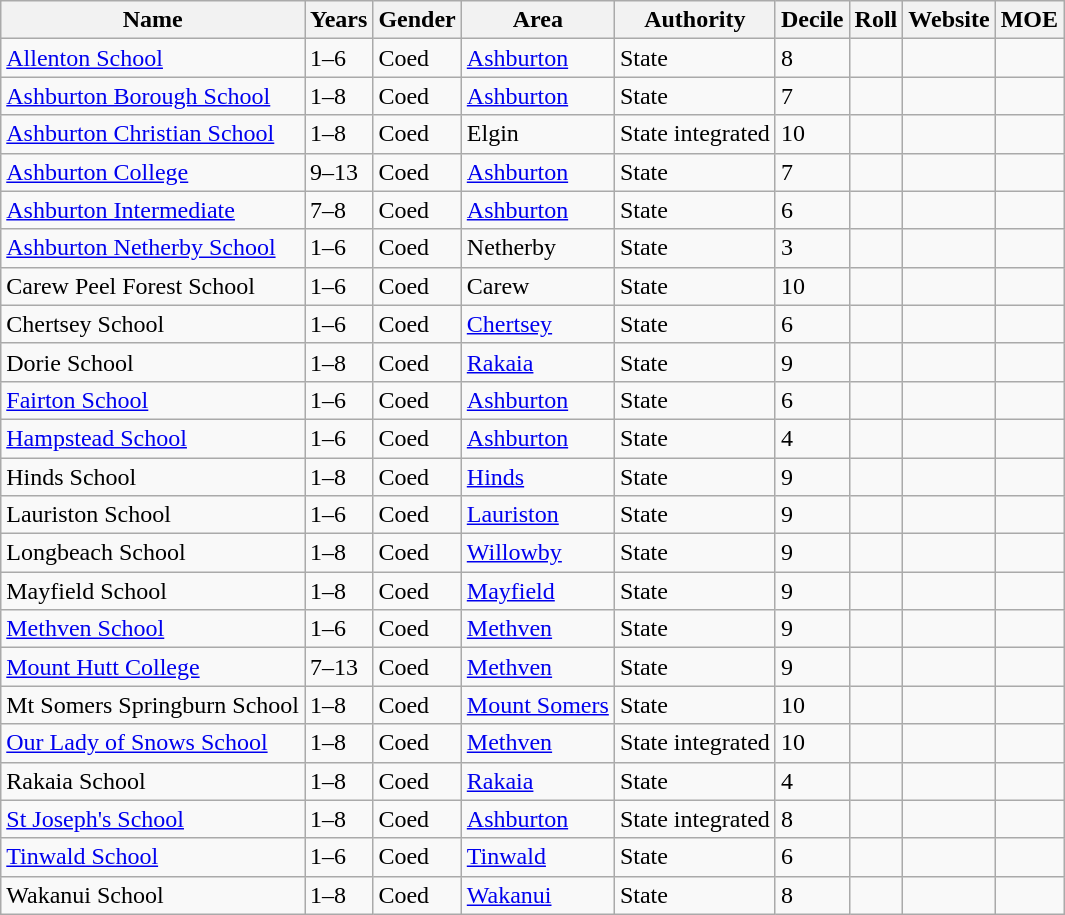<table class="wikitable sortable">
<tr>
<th>Name</th>
<th>Years</th>
<th>Gender</th>
<th>Area</th>
<th>Authority</th>
<th>Decile</th>
<th>Roll</th>
<th>Website</th>
<th>MOE</th>
</tr>
<tr>
<td><a href='#'>Allenton School</a></td>
<td>1–6</td>
<td>Coed</td>
<td><a href='#'>Ashburton</a></td>
<td>State</td>
<td>8</td>
<td></td>
<td></td>
<td></td>
</tr>
<tr>
<td><a href='#'>Ashburton Borough School</a></td>
<td>1–8</td>
<td>Coed</td>
<td><a href='#'>Ashburton</a></td>
<td>State</td>
<td>7</td>
<td></td>
<td></td>
<td></td>
</tr>
<tr>
<td><a href='#'>Ashburton Christian School</a></td>
<td>1–8</td>
<td>Coed</td>
<td>Elgin</td>
<td>State integrated</td>
<td>10</td>
<td></td>
<td></td>
<td></td>
</tr>
<tr>
<td><a href='#'>Ashburton College</a></td>
<td>9–13</td>
<td>Coed</td>
<td><a href='#'>Ashburton</a></td>
<td>State</td>
<td>7</td>
<td></td>
<td></td>
<td></td>
</tr>
<tr>
<td><a href='#'>Ashburton Intermediate</a></td>
<td>7–8</td>
<td>Coed</td>
<td><a href='#'>Ashburton</a></td>
<td>State</td>
<td>6</td>
<td></td>
<td></td>
<td></td>
</tr>
<tr>
<td><a href='#'>Ashburton Netherby School</a></td>
<td>1–6</td>
<td>Coed</td>
<td>Netherby</td>
<td>State</td>
<td>3</td>
<td></td>
<td></td>
<td></td>
</tr>
<tr>
<td>Carew Peel Forest School</td>
<td>1–6</td>
<td>Coed</td>
<td>Carew</td>
<td>State</td>
<td>10</td>
<td></td>
<td></td>
<td></td>
</tr>
<tr>
<td>Chertsey School</td>
<td>1–6</td>
<td>Coed</td>
<td><a href='#'>Chertsey</a></td>
<td>State</td>
<td>6</td>
<td></td>
<td></td>
<td></td>
</tr>
<tr>
<td>Dorie School</td>
<td>1–8</td>
<td>Coed</td>
<td><a href='#'>Rakaia</a></td>
<td>State</td>
<td>9</td>
<td></td>
<td></td>
<td></td>
</tr>
<tr>
<td><a href='#'>Fairton School</a></td>
<td>1–6</td>
<td>Coed</td>
<td><a href='#'>Ashburton</a></td>
<td>State</td>
<td>6</td>
<td></td>
<td></td>
<td></td>
</tr>
<tr>
<td><a href='#'>Hampstead School</a></td>
<td>1–6</td>
<td>Coed</td>
<td><a href='#'>Ashburton</a></td>
<td>State</td>
<td>4</td>
<td></td>
<td></td>
<td></td>
</tr>
<tr>
<td>Hinds School</td>
<td>1–8</td>
<td>Coed</td>
<td><a href='#'>Hinds</a></td>
<td>State</td>
<td>9</td>
<td></td>
<td></td>
<td></td>
</tr>
<tr>
<td>Lauriston School</td>
<td>1–6</td>
<td>Coed</td>
<td><a href='#'>Lauriston</a></td>
<td>State</td>
<td>9</td>
<td></td>
<td></td>
<td></td>
</tr>
<tr>
<td>Longbeach School</td>
<td>1–8</td>
<td>Coed</td>
<td><a href='#'>Willowby</a></td>
<td>State</td>
<td>9</td>
<td></td>
<td></td>
<td></td>
</tr>
<tr>
<td>Mayfield School</td>
<td>1–8</td>
<td>Coed</td>
<td><a href='#'>Mayfield</a></td>
<td>State</td>
<td>9</td>
<td></td>
<td></td>
<td></td>
</tr>
<tr>
<td><a href='#'>Methven School</a></td>
<td>1–6</td>
<td>Coed</td>
<td><a href='#'>Methven</a></td>
<td>State</td>
<td>9</td>
<td></td>
<td></td>
<td></td>
</tr>
<tr>
<td><a href='#'>Mount Hutt College</a></td>
<td>7–13</td>
<td>Coed</td>
<td><a href='#'>Methven</a></td>
<td>State</td>
<td>9</td>
<td></td>
<td></td>
<td></td>
</tr>
<tr>
<td>Mt Somers Springburn School</td>
<td>1–8</td>
<td>Coed</td>
<td><a href='#'>Mount Somers</a></td>
<td>State</td>
<td>10</td>
<td></td>
<td></td>
<td></td>
</tr>
<tr>
<td><a href='#'>Our Lady of Snows School</a></td>
<td>1–8</td>
<td>Coed</td>
<td><a href='#'>Methven</a></td>
<td>State integrated</td>
<td>10</td>
<td></td>
<td></td>
<td></td>
</tr>
<tr>
<td>Rakaia School</td>
<td>1–8</td>
<td>Coed</td>
<td><a href='#'>Rakaia</a></td>
<td>State</td>
<td>4</td>
<td></td>
<td></td>
<td></td>
</tr>
<tr>
<td><a href='#'>St Joseph's School</a></td>
<td>1–8</td>
<td>Coed</td>
<td><a href='#'>Ashburton</a></td>
<td>State integrated</td>
<td>8</td>
<td></td>
<td></td>
<td></td>
</tr>
<tr>
<td><a href='#'>Tinwald School</a></td>
<td>1–6</td>
<td>Coed</td>
<td><a href='#'>Tinwald</a></td>
<td>State</td>
<td>6</td>
<td></td>
<td></td>
<td></td>
</tr>
<tr>
<td>Wakanui School</td>
<td>1–8</td>
<td>Coed</td>
<td><a href='#'>Wakanui</a></td>
<td>State</td>
<td>8</td>
<td></td>
<td></td>
<td></td>
</tr>
</table>
